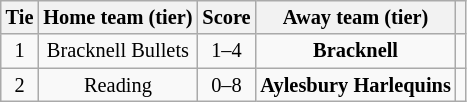<table class="wikitable" style="text-align:center; font-size:85%">
<tr>
<th>Tie</th>
<th>Home team (tier)</th>
<th>Score</th>
<th>Away team (tier)</th>
<th></th>
</tr>
<tr>
<td align="center">1</td>
<td>Bracknell Bullets</td>
<td align="center">1–4</td>
<td><strong>Bracknell</strong></td>
<td></td>
</tr>
<tr>
<td align="center">2</td>
<td>Reading</td>
<td align="center">0–8</td>
<td><strong>Aylesbury Harlequins</strong></td>
<td></td>
</tr>
</table>
